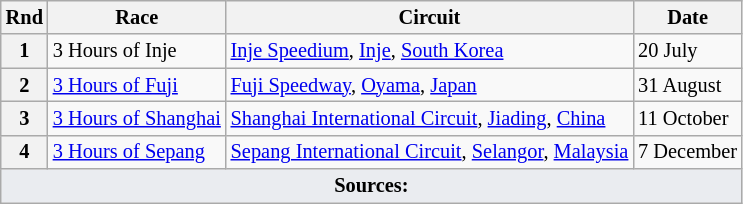<table class="wikitable" style="font-size: 85%;">
<tr>
<th>Rnd</th>
<th>Race</th>
<th>Circuit</th>
<th>Date</th>
</tr>
<tr>
<th>1</th>
<td>3 Hours of Inje</td>
<td> <a href='#'>Inje Speedium</a>, <a href='#'>Inje</a>, <a href='#'>South Korea</a></td>
<td>20 July</td>
</tr>
<tr>
<th>2</th>
<td><a href='#'>3 Hours of Fuji</a></td>
<td> <a href='#'>Fuji Speedway</a>, <a href='#'>Oyama</a>, <a href='#'>Japan</a></td>
<td>31 August</td>
</tr>
<tr>
<th>3</th>
<td><a href='#'>3 Hours of Shanghai</a></td>
<td> <a href='#'>Shanghai International Circuit</a>, <a href='#'>Jiading</a>, <a href='#'>China</a></td>
<td>11 October</td>
</tr>
<tr>
<th>4</th>
<td><a href='#'>3 Hours of Sepang</a></td>
<td> <a href='#'>Sepang International Circuit</a>, <a href='#'>Selangor</a>, <a href='#'>Malaysia</a></td>
<td>7 December</td>
</tr>
<tr class="sortbottom">
<td colspan="4" style="background-color:#EAECF0;text-align:center"><strong>Sources:</strong></td>
</tr>
</table>
